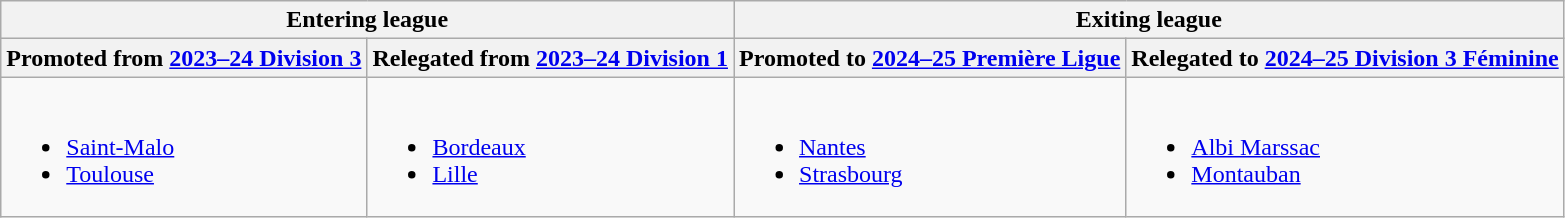<table class="wikitable">
<tr>
<th colspan=2>Entering league</th>
<th colspan=2>Exiting league</th>
</tr>
<tr>
<th>Promoted from <a href='#'>2023–24 Division 3</a></th>
<th>Relegated from <a href='#'>2023–24 Division 1</a></th>
<th>Promoted to <a href='#'>2024–25 Première Ligue</a></th>
<th>Relegated to <a href='#'>2024–25 Division 3 Féminine</a></th>
</tr>
<tr style="vertical-align:top;">
<td><br><ul><li><a href='#'>Saint-Malo</a></li><li><a href='#'>Toulouse</a></li></ul></td>
<td><br><ul><li><a href='#'>Bordeaux</a></li><li><a href='#'>Lille</a></li></ul></td>
<td><br><ul><li><a href='#'>Nantes</a></li><li><a href='#'>Strasbourg</a></li></ul></td>
<td><br><ul><li><a href='#'>Albi Marssac</a></li><li><a href='#'>Montauban</a></li></ul></td>
</tr>
</table>
